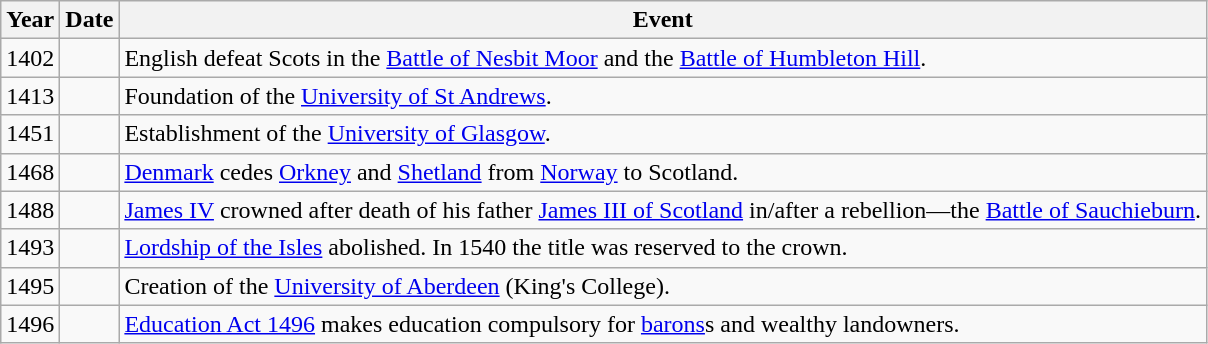<table class="wikitable">
<tr>
<th style="width:6en">Year</th>
<th style="width:15en">Date</th>
<th>Event</th>
</tr>
<tr>
<td>1402</td>
<td></td>
<td>English defeat Scots in the <a href='#'>Battle of Nesbit Moor</a> and the <a href='#'>Battle of Humbleton Hill</a>.</td>
</tr>
<tr>
<td>1413</td>
<td></td>
<td>Foundation of the <a href='#'>University of St Andrews</a>.</td>
</tr>
<tr>
<td>1451</td>
<td></td>
<td>Establishment of the <a href='#'>University of Glasgow</a>.</td>
</tr>
<tr>
<td>1468</td>
<td></td>
<td><a href='#'>Denmark</a> cedes <a href='#'>Orkney</a> and <a href='#'>Shetland</a> from <a href='#'>Norway</a> to Scotland.</td>
</tr>
<tr>
<td>1488</td>
<td></td>
<td><a href='#'>James IV</a> crowned after death of his father <a href='#'>James III of Scotland</a> in/after a rebellion—the <a href='#'>Battle of Sauchieburn</a>.</td>
</tr>
<tr>
<td>1493</td>
<td></td>
<td><a href='#'>Lordship of the Isles</a> abolished.  In 1540 the title was reserved to the crown.</td>
</tr>
<tr>
<td>1495</td>
<td></td>
<td>Creation of the <a href='#'>University of Aberdeen</a> (King's College).</td>
</tr>
<tr>
<td>1496</td>
<td></td>
<td><a href='#'>Education Act 1496</a> makes education compulsory for <a href='#'>barons</a>s and wealthy landowners.</td>
</tr>
</table>
